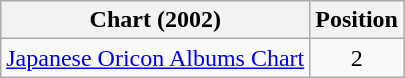<table class="wikitable" style="text-align:center;">
<tr>
<th>Chart (2002)</th>
<th>Position</th>
</tr>
<tr>
<td><a href='#'>Japanese Oricon Albums Chart</a></td>
<td>2</td>
</tr>
</table>
